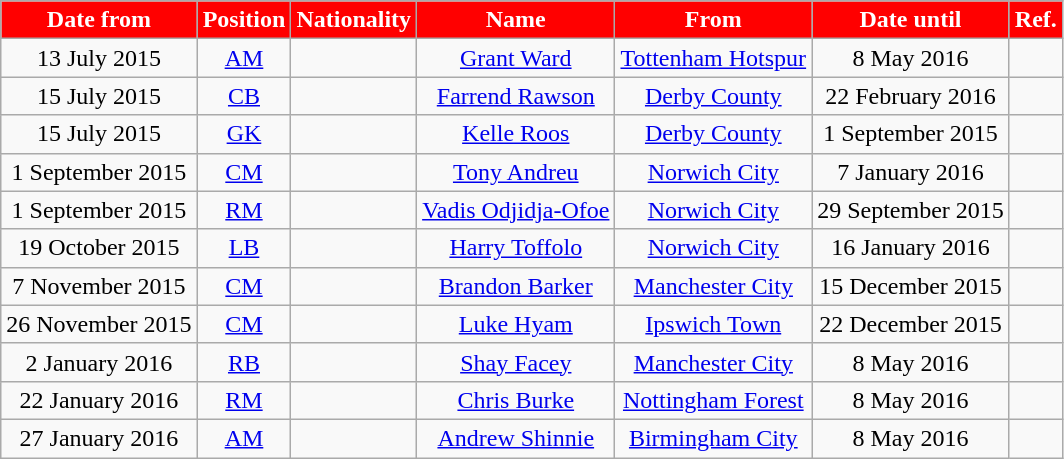<table class="wikitable"  style="text-align:center;">
<tr>
<th style="background:#FF0000; color:white;">Date from</th>
<th style="background:#FF0000; color:white;">Position</th>
<th style="background:#FF0000; color:white;">Nationality</th>
<th style="background:#FF0000; color:white;">Name</th>
<th style="background:#FF0000; color:white;">From</th>
<th style="background:#FF0000; color:white;">Date until</th>
<th style="background:#FF0000; color:white;">Ref.</th>
</tr>
<tr>
<td>13 July 2015</td>
<td><a href='#'>AM</a></td>
<td></td>
<td><a href='#'>Grant Ward</a></td>
<td><a href='#'>Tottenham Hotspur</a></td>
<td>8 May 2016</td>
<td></td>
</tr>
<tr>
<td>15 July 2015</td>
<td><a href='#'>CB</a></td>
<td></td>
<td><a href='#'>Farrend Rawson</a></td>
<td><a href='#'>Derby County</a></td>
<td>22 February 2016</td>
<td></td>
</tr>
<tr>
<td>15 July 2015</td>
<td><a href='#'>GK</a></td>
<td></td>
<td><a href='#'>Kelle Roos</a></td>
<td><a href='#'>Derby County</a></td>
<td>1 September 2015</td>
<td></td>
</tr>
<tr>
<td>1 September 2015</td>
<td><a href='#'>CM</a></td>
<td></td>
<td><a href='#'>Tony Andreu</a></td>
<td><a href='#'>Norwich City</a></td>
<td>7 January 2016</td>
<td></td>
</tr>
<tr>
<td>1 September 2015</td>
<td><a href='#'>RM</a></td>
<td></td>
<td><a href='#'>Vadis Odjidja-Ofoe</a></td>
<td><a href='#'>Norwich City</a></td>
<td>29 September 2015</td>
<td></td>
</tr>
<tr>
<td>19 October 2015</td>
<td><a href='#'>LB</a></td>
<td></td>
<td><a href='#'>Harry Toffolo</a></td>
<td><a href='#'>Norwich City</a></td>
<td>16 January 2016</td>
<td></td>
</tr>
<tr>
<td>7 November 2015</td>
<td><a href='#'>CM</a></td>
<td></td>
<td><a href='#'>Brandon Barker</a></td>
<td><a href='#'>Manchester City</a></td>
<td>15 December 2015</td>
<td></td>
</tr>
<tr>
<td>26 November 2015</td>
<td><a href='#'>CM</a></td>
<td></td>
<td><a href='#'>Luke Hyam</a></td>
<td><a href='#'>Ipswich Town</a></td>
<td>22 December 2015</td>
<td></td>
</tr>
<tr>
<td>2 January 2016</td>
<td><a href='#'>RB</a></td>
<td></td>
<td><a href='#'>Shay Facey</a></td>
<td><a href='#'>Manchester City</a></td>
<td>8 May 2016</td>
<td></td>
</tr>
<tr>
<td>22 January 2016</td>
<td><a href='#'>RM</a></td>
<td></td>
<td><a href='#'>Chris Burke</a></td>
<td><a href='#'>Nottingham Forest</a></td>
<td>8 May 2016</td>
<td></td>
</tr>
<tr>
<td>27 January 2016</td>
<td><a href='#'>AM</a></td>
<td></td>
<td><a href='#'>Andrew Shinnie</a></td>
<td><a href='#'>Birmingham City</a></td>
<td>8 May 2016</td>
<td></td>
</tr>
</table>
